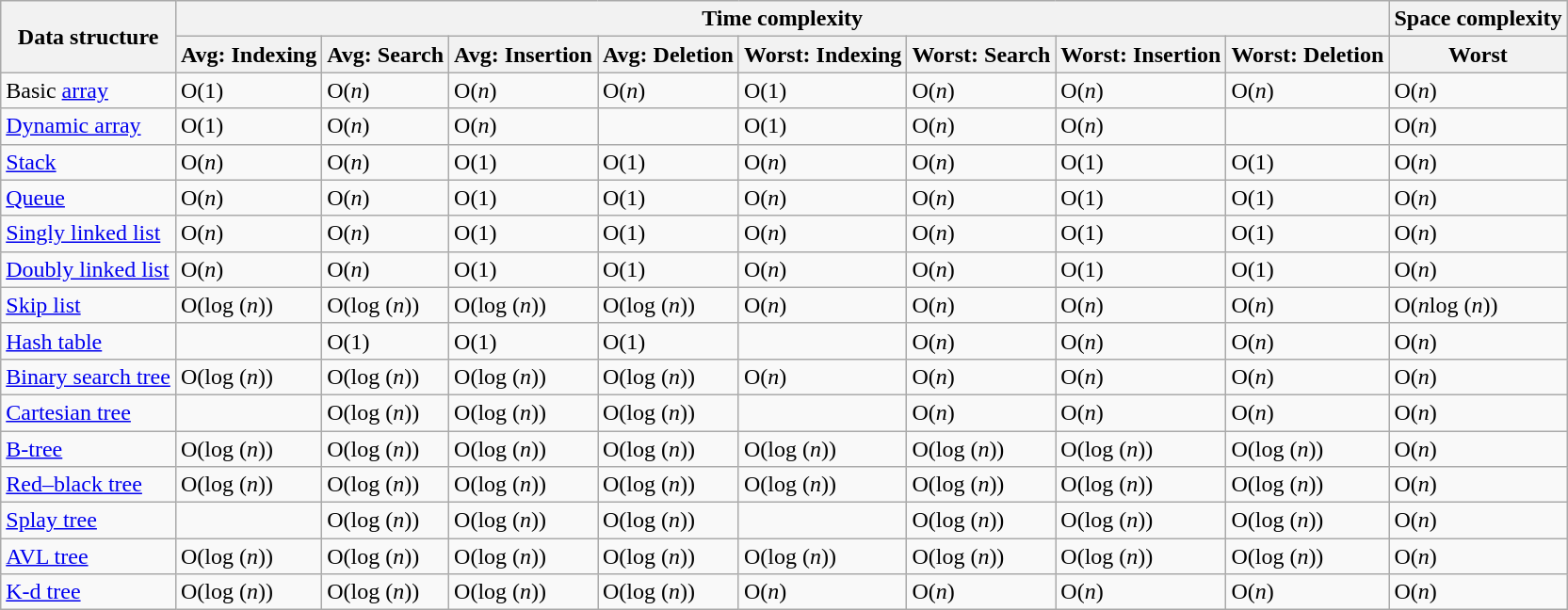<table class="wikitable">
<tr>
<th rowspan=2>Data structure</th>
<th colspan=8>Time complexity</th>
<th>Space complexity</th>
</tr>
<tr>
<th>Avg: Indexing</th>
<th>Avg: Search</th>
<th>Avg: Insertion</th>
<th>Avg: Deletion</th>
<th>Worst: Indexing</th>
<th>Worst: Search</th>
<th>Worst: Insertion</th>
<th>Worst: Deletion</th>
<th>Worst</th>
</tr>
<tr>
<td>Basic <a href='#'>array</a></td>
<td>O(1)</td>
<td>O(<em>n</em>)</td>
<td>O(<em>n</em>)</td>
<td>O(<em>n</em>)</td>
<td>O(1)</td>
<td>O(<em>n</em>)</td>
<td>O(<em>n</em>)</td>
<td>O(<em>n</em>)</td>
<td>O(<em>n</em>)</td>
</tr>
<tr>
<td><a href='#'>Dynamic array</a></td>
<td>O(1)</td>
<td>O(<em>n</em>)</td>
<td>O(<em>n</em>)</td>
<td></td>
<td>O(1)</td>
<td>O(<em>n</em>)</td>
<td>O(<em>n</em>)</td>
<td></td>
<td>O(<em>n</em>)</td>
</tr>
<tr>
<td><a href='#'>Stack</a></td>
<td>O(<em>n</em>)</td>
<td>O(<em>n</em>)</td>
<td>O(1)</td>
<td>O(1)</td>
<td>O(<em>n</em>)</td>
<td>O(<em>n</em>)</td>
<td>O(1)</td>
<td>O(1)</td>
<td>O(<em>n</em>)</td>
</tr>
<tr>
<td><a href='#'>Queue</a></td>
<td>O(<em>n</em>)</td>
<td>O(<em>n</em>)</td>
<td>O(1)</td>
<td>O(1)</td>
<td>O(<em>n</em>)</td>
<td>O(<em>n</em>)</td>
<td>O(1)</td>
<td>O(1)</td>
<td>O(<em>n</em>)</td>
</tr>
<tr>
<td><a href='#'>Singly linked list</a></td>
<td>O(<em>n</em>)</td>
<td>O(<em>n</em>)</td>
<td>O(1)</td>
<td>O(1)</td>
<td>O(<em>n</em>)</td>
<td>O(<em>n</em>)</td>
<td>O(1)</td>
<td>O(1)</td>
<td>O(<em>n</em>)</td>
</tr>
<tr>
<td><a href='#'>Doubly linked list</a></td>
<td>O(<em>n</em>)</td>
<td>O(<em>n</em>)</td>
<td>O(1)</td>
<td>O(1)</td>
<td>O(<em>n</em>)</td>
<td>O(<em>n</em>)</td>
<td>O(1)</td>
<td>O(1)</td>
<td>O(<em>n</em>)</td>
</tr>
<tr>
<td><a href='#'>Skip list</a></td>
<td>O(log (<em>n</em>))</td>
<td>O(log (<em>n</em>))</td>
<td>O(log (<em>n</em>))</td>
<td>O(log (<em>n</em>))</td>
<td>O(<em>n</em>)</td>
<td>O(<em>n</em>)</td>
<td>O(<em>n</em>)</td>
<td>O(<em>n</em>)</td>
<td>O(<em>n</em>log (<em>n</em>))</td>
</tr>
<tr>
<td><a href='#'>Hash table</a></td>
<td></td>
<td>O(1)</td>
<td>O(1)</td>
<td>O(1)</td>
<td></td>
<td>O(<em>n</em>)</td>
<td>O(<em>n</em>)</td>
<td>O(<em>n</em>)</td>
<td>O(<em>n</em>)</td>
</tr>
<tr>
<td><a href='#'>Binary search tree</a></td>
<td>O(log (<em>n</em>))</td>
<td>O(log (<em>n</em>))</td>
<td>O(log (<em>n</em>))</td>
<td>O(log (<em>n</em>))</td>
<td>O(<em>n</em>)</td>
<td>O(<em>n</em>)</td>
<td>O(<em>n</em>)</td>
<td>O(<em>n</em>)</td>
<td>O(<em>n</em>)</td>
</tr>
<tr>
<td><a href='#'>Cartesian tree</a></td>
<td></td>
<td>O(log (<em>n</em>))</td>
<td>O(log (<em>n</em>))</td>
<td>O(log (<em>n</em>))</td>
<td></td>
<td>O(<em>n</em>)</td>
<td>O(<em>n</em>)</td>
<td>O(<em>n</em>)</td>
<td>O(<em>n</em>)</td>
</tr>
<tr>
<td><a href='#'>B-tree</a></td>
<td>O(log (<em>n</em>))</td>
<td>O(log (<em>n</em>))</td>
<td>O(log (<em>n</em>))</td>
<td>O(log (<em>n</em>))</td>
<td>O(log (<em>n</em>))</td>
<td>O(log (<em>n</em>))</td>
<td>O(log (<em>n</em>))</td>
<td>O(log (<em>n</em>))</td>
<td>O(<em>n</em>)</td>
</tr>
<tr>
<td><a href='#'>Red–black tree</a></td>
<td>O(log (<em>n</em>))</td>
<td>O(log (<em>n</em>))</td>
<td>O(log (<em>n</em>))</td>
<td>O(log (<em>n</em>))</td>
<td>O(log (<em>n</em>))</td>
<td>O(log (<em>n</em>))</td>
<td>O(log (<em>n</em>))</td>
<td>O(log (<em>n</em>))</td>
<td>O(<em>n</em>)</td>
</tr>
<tr>
<td><a href='#'>Splay tree</a></td>
<td></td>
<td>O(log (<em>n</em>))</td>
<td>O(log (<em>n</em>))</td>
<td>O(log (<em>n</em>))</td>
<td></td>
<td>O(log (<em>n</em>))</td>
<td>O(log (<em>n</em>))</td>
<td>O(log (<em>n</em>))</td>
<td>O(<em>n</em>)</td>
</tr>
<tr>
<td><a href='#'>AVL tree</a></td>
<td>O(log (<em>n</em>))</td>
<td>O(log (<em>n</em>))</td>
<td>O(log (<em>n</em>))</td>
<td>O(log (<em>n</em>))</td>
<td>O(log (<em>n</em>))</td>
<td>O(log (<em>n</em>))</td>
<td>O(log (<em>n</em>))</td>
<td>O(log (<em>n</em>))</td>
<td>O(<em>n</em>)</td>
</tr>
<tr>
<td><a href='#'>K-d tree</a></td>
<td>O(log (<em>n</em>))</td>
<td>O(log (<em>n</em>))</td>
<td>O(log (<em>n</em>))</td>
<td>O(log (<em>n</em>))</td>
<td>O(<em>n</em>)</td>
<td>O(<em>n</em>)</td>
<td>O(<em>n</em>)</td>
<td>O(<em>n</em>)</td>
<td>O(<em>n</em>)</td>
</tr>
</table>
